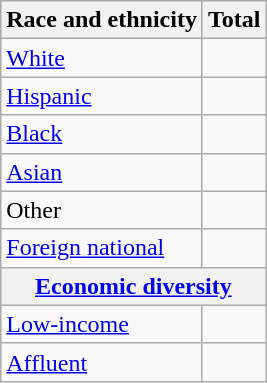<table class="wikitable floatright sortable collapsible"; text-align:right; font-size:80%;">
<tr>
<th>Race and ethnicity</th>
<th colspan="2" data-sort-type=number>Total</th>
</tr>
<tr>
<td><a href='#'>White</a></td>
<td align=right></td>
</tr>
<tr>
<td><a href='#'>Hispanic</a></td>
<td align=right></td>
</tr>
<tr>
<td><a href='#'>Black</a></td>
<td align=right></td>
</tr>
<tr>
<td><a href='#'>Asian</a></td>
<td align=right></td>
</tr>
<tr>
<td>Other</td>
<td align=right></td>
</tr>
<tr>
<td><a href='#'>Foreign national</a></td>
<td align=right></td>
</tr>
<tr>
<th colspan="4" data-sort-type=number><a href='#'>Economic diversity</a></th>
</tr>
<tr>
<td><a href='#'>Low-income</a></td>
<td align=right></td>
</tr>
<tr>
<td><a href='#'>Affluent</a></td>
<td align=right></td>
</tr>
</table>
